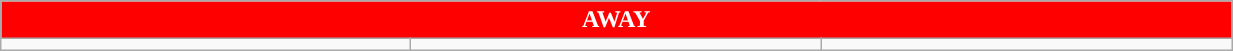<table class="wikitable collapsible collapsed" style="width:65%">
<tr>
<th colspan=6 ! style="color:white; background:red">AWAY</th>
</tr>
<tr>
<td></td>
<td></td>
<td></td>
</tr>
</table>
